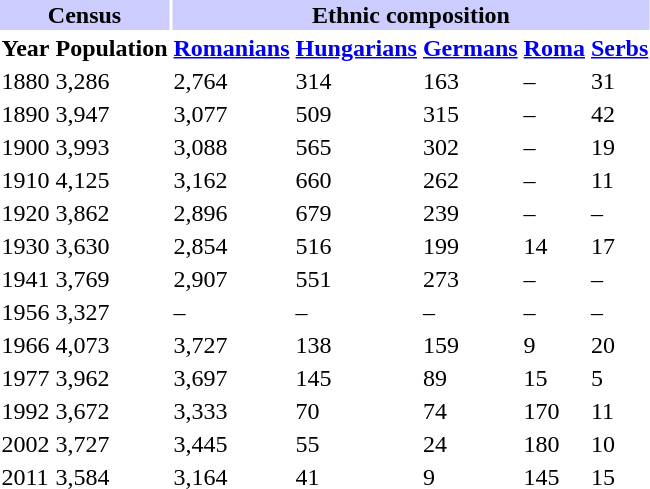<table class="toccolours">
<tr>
<th align="center" colspan="2" style="background:#ccccff;">Census</th>
<th align="center" colspan="5" style="background:#ccccff;">Ethnic composition</th>
</tr>
<tr>
<th>Year</th>
<th>Population</th>
<th><a href='#'>Romanians</a></th>
<th><a href='#'>Hungarians</a></th>
<th><a href='#'>Germans</a></th>
<th><a href='#'>Roma</a></th>
<th><a href='#'>Serbs</a></th>
</tr>
<tr>
<td>1880</td>
<td>3,286</td>
<td>2,764</td>
<td>314</td>
<td>163</td>
<td>–</td>
<td>31</td>
</tr>
<tr>
<td>1890</td>
<td>3,947</td>
<td>3,077</td>
<td>509</td>
<td>315</td>
<td>–</td>
<td>42</td>
</tr>
<tr>
<td>1900</td>
<td>3,993</td>
<td>3,088</td>
<td>565</td>
<td>302</td>
<td>–</td>
<td>19</td>
</tr>
<tr>
<td>1910</td>
<td>4,125</td>
<td>3,162</td>
<td>660</td>
<td>262</td>
<td>–</td>
<td>11</td>
</tr>
<tr>
<td>1920</td>
<td>3,862</td>
<td>2,896</td>
<td>679</td>
<td>239</td>
<td>–</td>
<td>–</td>
</tr>
<tr>
<td>1930</td>
<td>3,630</td>
<td>2,854</td>
<td>516</td>
<td>199</td>
<td>14</td>
<td>17</td>
</tr>
<tr>
<td>1941</td>
<td>3,769</td>
<td>2,907</td>
<td>551</td>
<td>273</td>
<td>–</td>
<td>–</td>
</tr>
<tr>
<td>1956</td>
<td>3,327</td>
<td>–</td>
<td>–</td>
<td>–</td>
<td>–</td>
<td>–</td>
</tr>
<tr>
<td>1966</td>
<td>4,073</td>
<td>3,727</td>
<td>138</td>
<td>159</td>
<td>9</td>
<td>20</td>
</tr>
<tr>
<td>1977</td>
<td>3,962</td>
<td>3,697</td>
<td>145</td>
<td>89</td>
<td>15</td>
<td>5</td>
</tr>
<tr>
<td>1992</td>
<td>3,672</td>
<td>3,333</td>
<td>70</td>
<td>74</td>
<td>170</td>
<td>11</td>
</tr>
<tr>
<td>2002</td>
<td>3,727</td>
<td>3,445</td>
<td>55</td>
<td>24</td>
<td>180</td>
<td>10</td>
</tr>
<tr>
<td>2011</td>
<td>3,584</td>
<td>3,164</td>
<td>41</td>
<td>9</td>
<td>145</td>
<td>15</td>
</tr>
</table>
